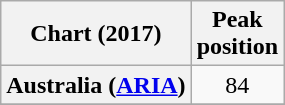<table class="wikitable sortable plainrowheaders" style="text-align:center">
<tr>
<th>Chart (2017)</th>
<th>Peak<br>position</th>
</tr>
<tr>
<th scope="row">Australia (<a href='#'>ARIA</a>)</th>
<td>84</td>
</tr>
<tr>
</tr>
</table>
